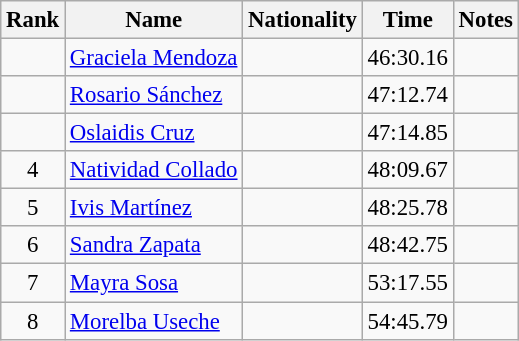<table class="wikitable sortable" style="text-align:center;font-size:95%">
<tr>
<th>Rank</th>
<th>Name</th>
<th>Nationality</th>
<th>Time</th>
<th>Notes</th>
</tr>
<tr>
<td></td>
<td align=left><a href='#'>Graciela Mendoza</a></td>
<td align=left></td>
<td>46:30.16</td>
<td></td>
</tr>
<tr>
<td></td>
<td align=left><a href='#'>Rosario Sánchez</a></td>
<td align=left></td>
<td>47:12.74</td>
<td></td>
</tr>
<tr>
<td></td>
<td align=left><a href='#'>Oslaidis Cruz</a></td>
<td align=left></td>
<td>47:14.85</td>
<td></td>
</tr>
<tr>
<td>4</td>
<td align=left><a href='#'>Natividad Collado</a></td>
<td align=left></td>
<td>48:09.67</td>
<td></td>
</tr>
<tr>
<td>5</td>
<td align=left><a href='#'>Ivis Martínez</a></td>
<td align=left></td>
<td>48:25.78</td>
<td></td>
</tr>
<tr>
<td>6</td>
<td align=left><a href='#'>Sandra Zapata</a></td>
<td align=left></td>
<td>48:42.75</td>
<td></td>
</tr>
<tr>
<td>7</td>
<td align=left><a href='#'>Mayra Sosa</a></td>
<td align=left></td>
<td>53:17.55</td>
<td></td>
</tr>
<tr>
<td>8</td>
<td align=left><a href='#'>Morelba Useche</a></td>
<td align=left></td>
<td>54:45.79</td>
<td></td>
</tr>
</table>
